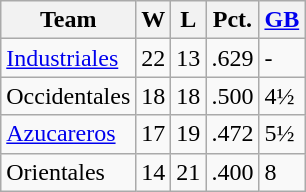<table class="wikitable">
<tr>
<th>Team</th>
<th>W</th>
<th>L</th>
<th>Pct.</th>
<th><a href='#'>GB</a></th>
</tr>
<tr>
<td><a href='#'>Industriales</a></td>
<td>22</td>
<td>13</td>
<td>.629</td>
<td>-</td>
</tr>
<tr>
<td>Occidentales</td>
<td>18</td>
<td>18</td>
<td>.500</td>
<td>4½</td>
</tr>
<tr>
<td><a href='#'>Azucareros</a></td>
<td>17</td>
<td>19</td>
<td>.472</td>
<td>5½</td>
</tr>
<tr>
<td>Orientales</td>
<td>14</td>
<td>21</td>
<td>.400</td>
<td>8</td>
</tr>
</table>
